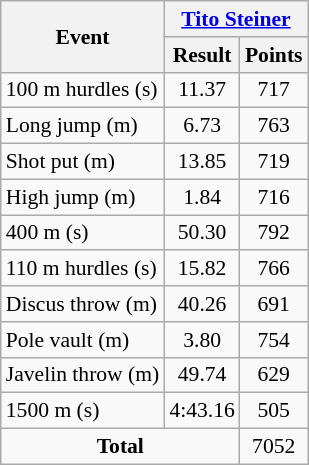<table class=wikitable style="font-size:90%">
<tr>
<th rowspan="2">Event</th>
<th colspan="2"><a href='#'>Tito Steiner</a></th>
</tr>
<tr>
<th>Result</th>
<th>Points</th>
</tr>
<tr>
<td>100 m hurdles (s)</td>
<td align=center>11.37</td>
<td align=center>717</td>
</tr>
<tr>
<td>Long jump (m)</td>
<td align=center>6.73</td>
<td align=center>763</td>
</tr>
<tr>
<td>Shot put (m)</td>
<td align=center>13.85</td>
<td align=center>719</td>
</tr>
<tr>
<td>High jump (m)</td>
<td align=center>1.84</td>
<td align=center>716</td>
</tr>
<tr>
<td>400 m (s)</td>
<td align=center>50.30</td>
<td align=center>792</td>
</tr>
<tr>
<td>110 m hurdles (s)</td>
<td align=center>15.82</td>
<td align=center>766</td>
</tr>
<tr>
<td>Discus throw (m)</td>
<td align=center>40.26</td>
<td align=center>691</td>
</tr>
<tr>
<td>Pole vault (m)</td>
<td align=center>3.80</td>
<td align=center>754</td>
</tr>
<tr>
<td>Javelin throw (m)</td>
<td align=center>49.74</td>
<td align=center>629</td>
</tr>
<tr>
<td>1500 m (s)</td>
<td align=center>4:43.16</td>
<td align=center>505</td>
</tr>
<tr>
<td align=center colspan="2"><strong>Total</strong></td>
<td align=center>7052</td>
</tr>
</table>
